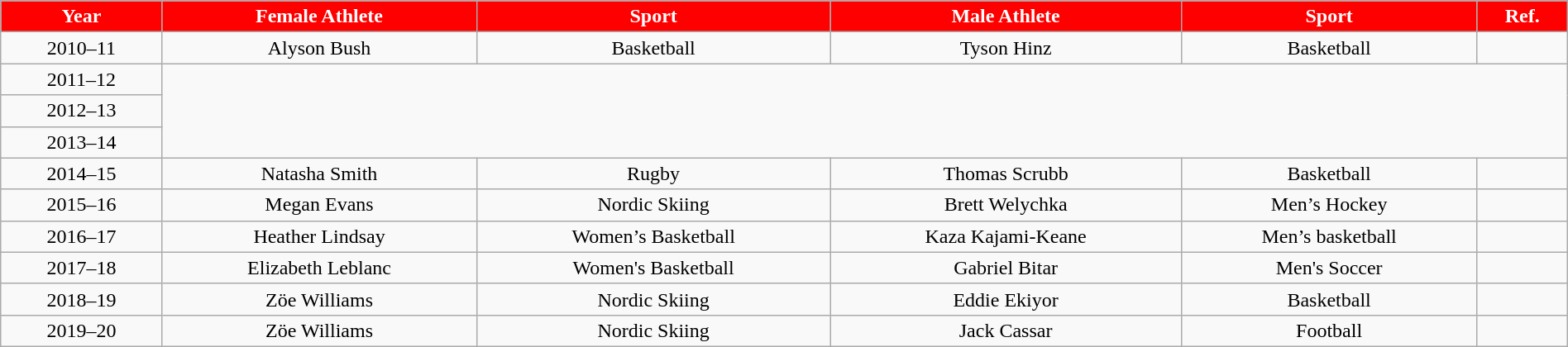<table class="wikitable" style="width:100%;">
<tr style="text-align:center; background:red; color:#fff;">
<td><strong>Year</strong></td>
<td><strong>Female Athlete</strong></td>
<td><strong>Sport</strong></td>
<td><strong>Male Athlete</strong></td>
<td><strong>Sport</strong></td>
<td><strong>Ref.</strong></td>
</tr>
<tr style="text-align:center;" bgcolor="">
<td>2010–11</td>
<td>Alyson Bush</td>
<td>Basketball</td>
<td>Tyson Hinz</td>
<td>Basketball</td>
<td></td>
</tr>
<tr style="text-align:center;" bgcolor="">
<td>2011–12</td>
</tr>
<tr style="text-align:center;" bgcolor="">
<td>2012–13</td>
</tr>
<tr style="text-align:center;" bgcolor="">
<td>2013–14</td>
</tr>
<tr style="text-align:center;" bgcolor="">
<td>2014–15</td>
<td>Natasha Smith</td>
<td>Rugby</td>
<td>Thomas Scrubb</td>
<td>Basketball</td>
<td></td>
</tr>
<tr style="text-align:center;" bgcolor="">
<td>2015–16</td>
<td>Megan Evans</td>
<td>Nordic Skiing</td>
<td>Brett Welychka</td>
<td>Men’s Hockey</td>
<td></td>
</tr>
<tr style="text-align:center;" bgcolor="">
<td>2016–17</td>
<td>Heather Lindsay</td>
<td>Women’s Basketball</td>
<td>Kaza Kajami-Keane</td>
<td>Men’s basketball</td>
<td></td>
</tr>
<tr style="text-align:center;" bgcolor="">
<td>2017–18</td>
<td>Elizabeth Leblanc</td>
<td>Women's Basketball</td>
<td>Gabriel Bitar</td>
<td>Men's Soccer</td>
<td></td>
</tr>
<tr style="text-align:center;" bgcolor="">
<td>2018–19</td>
<td>Zöe Williams</td>
<td>Nordic Skiing</td>
<td>Eddie Ekiyor</td>
<td>Basketball</td>
<td></td>
</tr>
<tr style="text-align:center;" bgcolor="">
<td>2019–20</td>
<td>Zöe Williams</td>
<td>Nordic Skiing</td>
<td>Jack Cassar</td>
<td>Football</td>
<td></td>
</tr>
</table>
